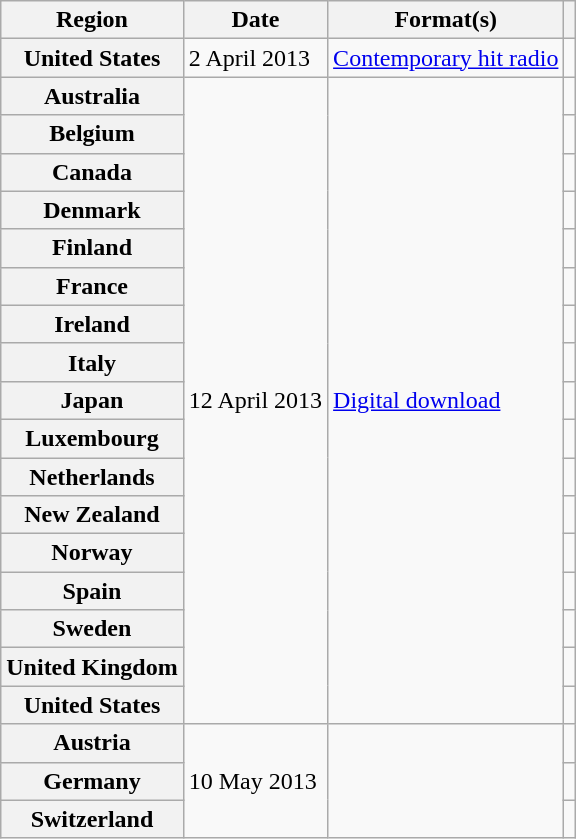<table class="wikitable plainrowheaders">
<tr>
<th scope="col">Region</th>
<th scope="col">Date</th>
<th scope="col">Format(s)</th>
<th scope="col"></th>
</tr>
<tr>
<th scope="row">United States</th>
<td>2 April 2013</td>
<td><a href='#'>Contemporary hit radio</a></td>
<td align="center"></td>
</tr>
<tr>
<th scope="row">Australia</th>
<td rowspan="17">12 April 2013</td>
<td rowspan="17"><a href='#'>Digital download</a></td>
<td align="center"></td>
</tr>
<tr>
<th scope="row">Belgium</th>
<td align="center"></td>
</tr>
<tr>
<th scope="row">Canada</th>
<td align="center"></td>
</tr>
<tr>
<th scope="row">Denmark</th>
<td align="center"></td>
</tr>
<tr>
<th scope="row">Finland</th>
<td align="center"></td>
</tr>
<tr>
<th scope="row">France</th>
<td align="center"></td>
</tr>
<tr>
<th scope="row">Ireland</th>
<td align="center"></td>
</tr>
<tr>
<th scope="row">Italy</th>
<td align="center"></td>
</tr>
<tr>
<th scope="row">Japan</th>
<td align="center"></td>
</tr>
<tr>
<th scope="row">Luxembourg</th>
<td align="center"></td>
</tr>
<tr>
<th scope="row">Netherlands</th>
<td align="center"></td>
</tr>
<tr>
<th scope="row">New Zealand</th>
<td align="center"></td>
</tr>
<tr>
<th scope="row">Norway</th>
<td align="center"></td>
</tr>
<tr>
<th scope="row">Spain</th>
<td align="center"></td>
</tr>
<tr>
<th scope="row">Sweden</th>
<td align="center"></td>
</tr>
<tr>
<th scope="row">United Kingdom</th>
<td align="center"></td>
</tr>
<tr>
<th scope="row">United States</th>
<td align="center"></td>
</tr>
<tr>
<th scope="row">Austria</th>
<td rowspan="3">10 May 2013</td>
<td rowspan="3"></td>
<td align="center"></td>
</tr>
<tr>
<th scope="row">Germany</th>
<td align="center"></td>
</tr>
<tr>
<th scope="row">Switzerland</th>
<td align="center"></td>
</tr>
</table>
